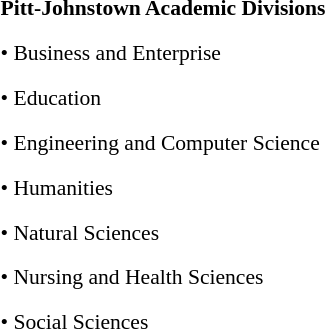<table class="toccolours" style="float:right; margin-right:1em; font-size:90%; line-height:1.8em; width:300px; margin:10px">
<tr>
<th colspan=2 style="text-align: left;">Pitt-Johnstown Academic Divisions</th>
</tr>
<tr>
<td>• Business and Enterprise</td>
</tr>
<tr>
<td>• Education</td>
</tr>
<tr>
<td>• Engineering and Computer Science</td>
</tr>
<tr>
<td>• Humanities</td>
</tr>
<tr>
<td>• Natural Sciences</td>
</tr>
<tr>
<td>• Nursing and Health Sciences</td>
</tr>
<tr>
<td>• Social Sciences</td>
</tr>
<tr>
</tr>
</table>
